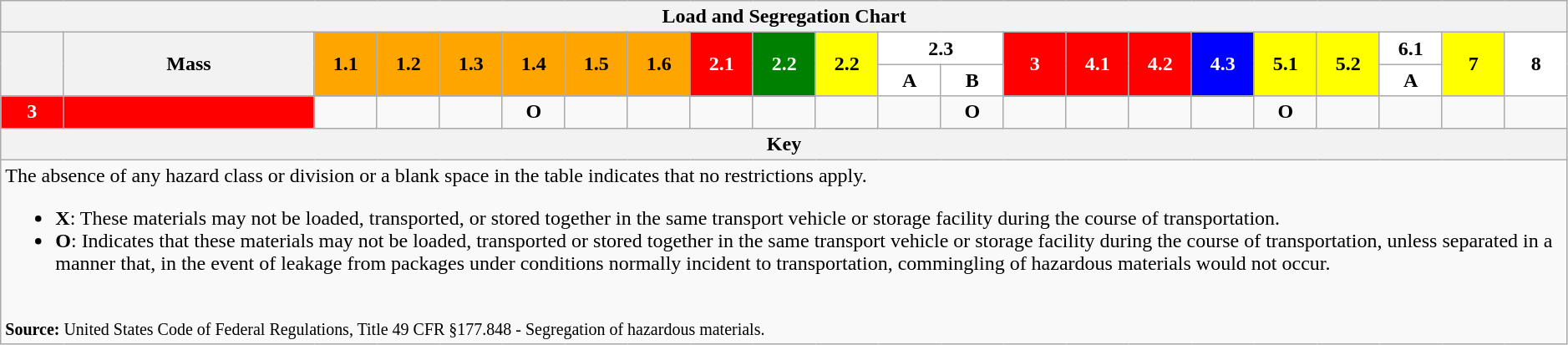<table width=99% align=center class=wikitable>
<tr>
<th colspan=22>Load and Segregation Chart</th>
</tr>
<tr>
<th rowspan=2 width=4%> </th>
<th rowspan=2>Mass</th>
<td rowspan=2 style="text-align:center;background-color:orange;" width=4%><strong>1.1</strong></td>
<td rowspan=2 style="text-align:center;background-color:orange;" width=4%><strong>1.2</strong></td>
<td rowspan=2 style="text-align:center;background-color:orange;" width=4%><strong>1.3</strong></td>
<td rowspan=2 style="text-align:center;background-color:orange;" width=4%><strong>1.4</strong></td>
<td rowspan=2 style="text-align:center;background-color:orange;" width=4%><strong>1.5</strong></td>
<td rowspan=2 style="text-align:center;background-color:orange;" width=4%><strong>1.6</strong></td>
<td rowspan=2 style="text-align:center;background-color:red;color:white;" width=4%><strong>2.1</strong></td>
<td rowspan=2 style="text-align:center;background-color:green;color:white;" width=4%><strong>2.2</strong></td>
<td rowspan=2 style="text-align:center;background-color:yellow;" width=4%><strong>2.2</strong></td>
<td colspan=2 style="text-align:center;background-color:white;" width=8%><strong>2.3</strong></td>
<td rowspan=2 style="text-align:center;background-color:red;color:white;" width=4%><strong>3</strong></td>
<td rowspan=2 style="text-align:center;background-color:red;color:white;" width=4%><strong>4.1</strong></td>
<td rowspan=2 style="text-align:center;background-color:red;color:white;" width=4%><strong>4.2</strong></td>
<td rowspan=2 style="text-align:center;background-color:blue;color:white;" width=4%><strong>4.3</strong></td>
<td rowspan=2 style="text-align:center;background-color:yellow;" width=4%><strong>5.1</strong></td>
<td rowspan=2 style="text-align:center;background-color:yellow;" width=4%><strong>5.2</strong></td>
<td style="text-align:center;background-color:white;" width=4%><strong>6.1</strong></td>
<td rowspan=2 style="text-align:center;background-color:yellow;" width=4%><strong>7</strong></td>
<td rowspan=2 style="text-align:center;background-color:white;" width=4%><strong>8</strong></td>
</tr>
<tr>
<td style="text-align:center;background-color:white;" width=4%><strong>A</strong></td>
<td style="text-align:center;background-color:white;" width=4%><strong>B</strong></td>
<td style="text-align:center;background-color:white;"><strong>A</strong></td>
</tr>
<tr>
<td style="text-align:center;background-color:red;color:white;"><strong>3</strong></td>
<td style="text-align:center;background-color:red;color:white;"><strong></strong></td>
<td></td>
<td></td>
<td></td>
<td style="text-align:center;"><strong>O</strong></td>
<td></td>
<td style="text-align:center;"> </td>
<td style="text-align:center;"> </td>
<td style="text-align:center;"> </td>
<td style="text-align:center;"> </td>
<td></td>
<td style="text-align:center;"><strong>O</strong></td>
<td style="text-align:center;"> </td>
<td style="text-align:center;"> </td>
<td style="text-align:center;"> </td>
<td style="text-align:center;"> </td>
<td style="text-align:center;"><strong>O</strong></td>
<td style="text-align:center;"> </td>
<td></td>
<td style="text-align:center;"> </td>
<td style="text-align:center;"> </td>
</tr>
<tr>
<th colspan=22>Key</th>
</tr>
<tr>
<td colspan=22>The absence of any hazard class or division or a blank space in the table indicates that no restrictions apply.<br><ul><li><strong>X</strong>: These materials may not be loaded, transported, or stored together in the same transport vehicle or storage facility during the course of transportation.</li><li><strong>O</strong>: Indicates that these materials may not be loaded, transported or stored together in the same transport vehicle or storage facility during the course of transportation, unless separated in a manner that, in the event of leakage from packages under conditions normally incident to transportation, commingling of hazardous materials would not occur.</li></ul><br><small><strong>Source:</strong> United States Code of Federal Regulations, Title 49 CFR §177.848 - Segregation of hazardous materials. </small></td>
</tr>
</table>
